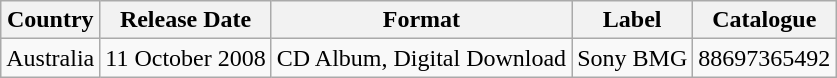<table class="wikitable">
<tr>
<th>Country</th>
<th>Release Date</th>
<th>Format</th>
<th>Label</th>
<th>Catalogue</th>
</tr>
<tr>
<td>Australia</td>
<td>11 October 2008</td>
<td>CD Album, Digital Download</td>
<td>Sony BMG</td>
<td>88697365492</td>
</tr>
</table>
